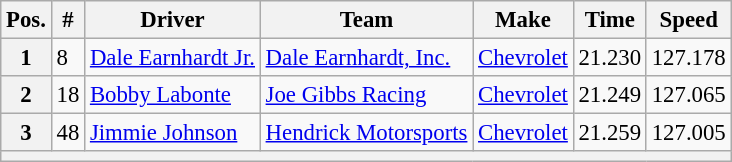<table class="wikitable" style="font-size:95%">
<tr>
<th>Pos.</th>
<th>#</th>
<th>Driver</th>
<th>Team</th>
<th>Make</th>
<th>Time</th>
<th>Speed</th>
</tr>
<tr>
<th>1</th>
<td>8</td>
<td><a href='#'>Dale Earnhardt Jr.</a></td>
<td><a href='#'>Dale Earnhardt, Inc.</a></td>
<td><a href='#'>Chevrolet</a></td>
<td>21.230</td>
<td>127.178</td>
</tr>
<tr>
<th>2</th>
<td>18</td>
<td><a href='#'>Bobby Labonte</a></td>
<td><a href='#'>Joe Gibbs Racing</a></td>
<td><a href='#'>Chevrolet</a></td>
<td>21.249</td>
<td>127.065</td>
</tr>
<tr>
<th>3</th>
<td>48</td>
<td><a href='#'>Jimmie Johnson</a></td>
<td><a href='#'>Hendrick Motorsports</a></td>
<td><a href='#'>Chevrolet</a></td>
<td>21.259</td>
<td>127.005</td>
</tr>
<tr>
<th colspan="7"></th>
</tr>
</table>
